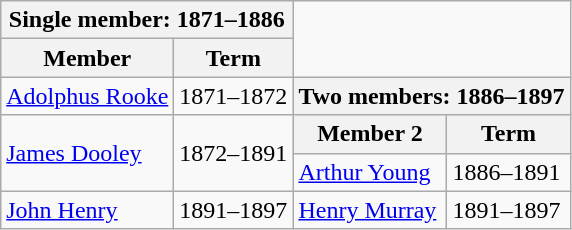<table class="wikitable">
<tr>
<th colspan = 2>Single member: 1871–1886</th>
</tr>
<tr>
<th>Member</th>
<th>Term</th>
</tr>
<tr>
<td><a href='#'>Adolphus Rooke</a></td>
<td>1871–1872</td>
<th colspan =2>Two members: 1886–1897</th>
</tr>
<tr>
<td rowspan = 2><a href='#'>James Dooley</a></td>
<td rowspan = 2>1872–1891</td>
<th>Member 2</th>
<th>Term</th>
</tr>
<tr>
<td><a href='#'>Arthur Young</a></td>
<td>1886–1891</td>
</tr>
<tr>
<td><a href='#'>John Henry</a></td>
<td>1891–1897</td>
<td><a href='#'>Henry Murray</a></td>
<td>1891–1897</td>
</tr>
</table>
